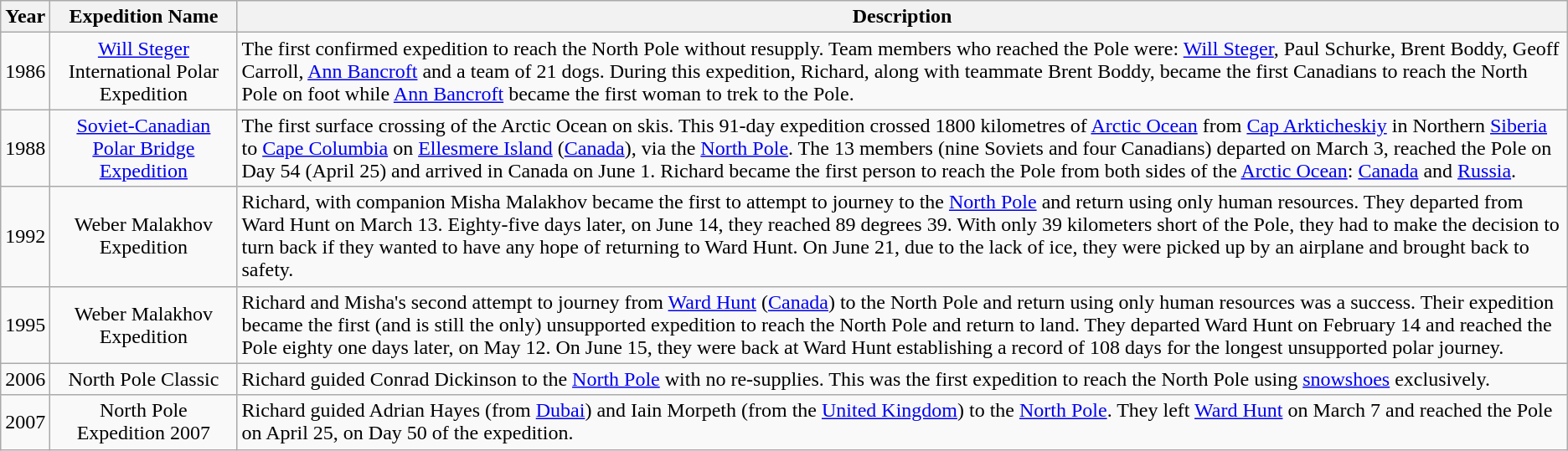<table class="wikitable">
<tr>
<th>Year</th>
<th>Expedition Name</th>
<th>Description</th>
</tr>
<tr>
<td>1986</td>
<td align="center"><a href='#'>Will Steger</a> International Polar Expedition</td>
<td align="left">The first confirmed expedition to reach the North Pole without resupply. Team members who reached the Pole were: <a href='#'>Will Steger</a>, Paul Schurke, Brent Boddy, Geoff Carroll, <a href='#'>Ann Bancroft</a> and a team of 21 dogs. During this expedition, Richard, along with teammate Brent Boddy, became the first Canadians to reach the North Pole on foot while <a href='#'>Ann Bancroft</a> became the first woman to trek to the Pole.</td>
</tr>
<tr>
<td>1988</td>
<td align="center"><a href='#'>Soviet-Canadian Polar Bridge Expedition</a></td>
<td align="left">The first surface crossing of the Arctic Ocean on skis. This 91-day expedition crossed 1800 kilometres of <a href='#'>Arctic Ocean</a> from <a href='#'>Cap Arkticheskiy</a> in Northern <a href='#'>Siberia</a> to <a href='#'>Cape Columbia</a> on <a href='#'>Ellesmere Island</a> (<a href='#'>Canada</a>), via the <a href='#'>North Pole</a>. The 13 members (nine Soviets and four Canadians) departed on March 3, reached the Pole on Day 54 (April 25) and arrived in Canada on June 1. Richard became the first person to reach the Pole from both sides of the <a href='#'>Arctic Ocean</a>: <a href='#'>Canada</a> and <a href='#'>Russia</a>.</td>
</tr>
<tr>
<td>1992</td>
<td align="center">Weber Malakhov Expedition</td>
<td align="left">Richard, with companion Misha Malakhov became the first to attempt to journey to the <a href='#'>North Pole</a> and return using only human resources. They departed from Ward Hunt on March 13. Eighty-five days later, on June 14, they reached 89 degrees 39. With only 39 kilometers short of the Pole, they had to make the decision to turn back if they wanted to have any hope of returning to Ward Hunt. On June 21, due to the lack of ice, they were picked up by an airplane and brought back to safety.</td>
</tr>
<tr>
<td>1995</td>
<td align="center">Weber Malakhov Expedition</td>
<td align="left">Richard and Misha's second attempt to journey from <a href='#'>Ward Hunt</a> (<a href='#'>Canada</a>) to the North Pole and return using only human resources was a success. Their expedition became the first (and is still the only) unsupported expedition to reach the North Pole and return to land. They departed Ward Hunt on February 14 and reached the Pole eighty one days later, on May 12. On June 15, they were back at Ward Hunt establishing a record of 108 days for the longest unsupported polar journey.</td>
</tr>
<tr>
<td>2006</td>
<td align="center">North Pole Classic</td>
<td align="left">Richard guided Conrad Dickinson to the <a href='#'>North Pole</a> with no re-supplies. This was the first expedition to reach the North Pole using <a href='#'>snowshoes</a> exclusively.</td>
</tr>
<tr>
<td>2007</td>
<td align="center">North Pole Expedition 2007</td>
<td align="left">Richard guided Adrian Hayes (from <a href='#'>Dubai</a>) and Iain Morpeth (from the <a href='#'>United Kingdom</a>) to the <a href='#'>North Pole</a>. They left <a href='#'>Ward Hunt</a> on March 7 and reached the Pole on April 25, on Day 50 of the expedition.</td>
</tr>
</table>
